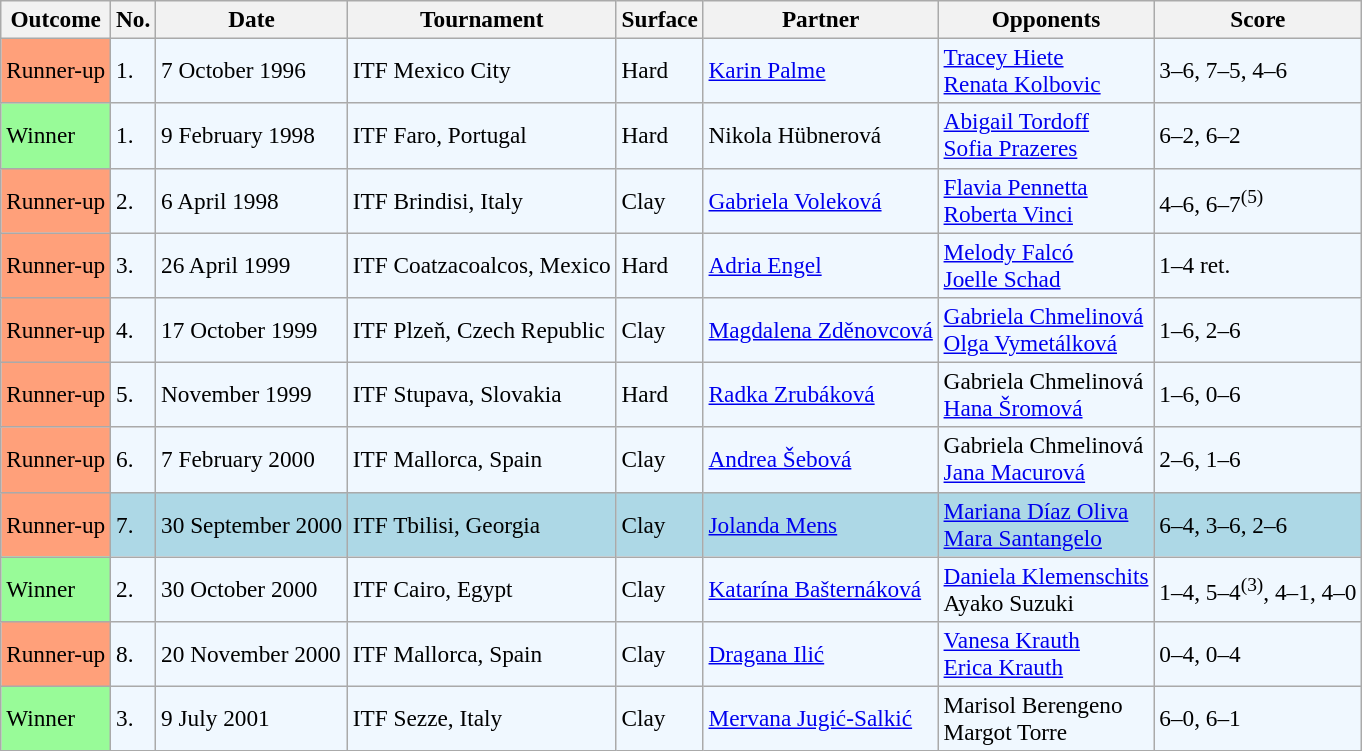<table class="sortable wikitable" style=font-size:97%>
<tr>
<th>Outcome</th>
<th>No.</th>
<th>Date</th>
<th>Tournament</th>
<th>Surface</th>
<th>Partner</th>
<th>Opponents</th>
<th class="unsortable">Score</th>
</tr>
<tr style="background:#f0f8ff;">
<td style="background:#ffa07a;">Runner-up</td>
<td>1.</td>
<td>7 October 1996</td>
<td>ITF Mexico City</td>
<td>Hard</td>
<td> <a href='#'>Karin Palme</a></td>
<td> <a href='#'>Tracey Hiete</a> <br>  <a href='#'>Renata Kolbovic</a></td>
<td>3–6, 7–5, 4–6</td>
</tr>
<tr style="background:#f0f8ff;">
<td style="background:#98fb98;">Winner</td>
<td>1.</td>
<td>9 February 1998</td>
<td>ITF Faro, Portugal</td>
<td>Hard</td>
<td> Nikola Hübnerová</td>
<td> <a href='#'>Abigail Tordoff</a> <br>  <a href='#'>Sofia Prazeres</a></td>
<td>6–2, 6–2</td>
</tr>
<tr style="background:#f0f8ff;">
<td style="background:#ffa07a;">Runner-up</td>
<td>2.</td>
<td>6 April 1998</td>
<td>ITF Brindisi, Italy</td>
<td>Clay</td>
<td> <a href='#'>Gabriela Voleková</a></td>
<td> <a href='#'>Flavia Pennetta</a> <br>  <a href='#'>Roberta Vinci</a></td>
<td>4–6, 6–7<sup>(5)</sup></td>
</tr>
<tr style="background:#f0f8ff;">
<td bgcolor="FFA07A">Runner-up</td>
<td>3.</td>
<td>26 April 1999</td>
<td>ITF Coatzacoalcos, Mexico</td>
<td>Hard</td>
<td> <a href='#'>Adria Engel</a></td>
<td> <a href='#'>Melody Falcó</a> <br>  <a href='#'>Joelle Schad</a></td>
<td>1–4 ret.</td>
</tr>
<tr style="background:#f0f8ff;">
<td style="background:#ffa07a;">Runner-up</td>
<td>4.</td>
<td>17 October 1999</td>
<td>ITF Plzeň, Czech Republic</td>
<td>Clay</td>
<td> <a href='#'>Magdalena Zděnovcová</a></td>
<td> <a href='#'>Gabriela Chmelinová</a> <br>  <a href='#'>Olga Vymetálková</a></td>
<td>1–6, 2–6</td>
</tr>
<tr style="background:#f0f8ff;">
<td style="background:#ffa07a;">Runner-up</td>
<td>5.</td>
<td>November 1999</td>
<td>ITF Stupava, Slovakia</td>
<td>Hard</td>
<td> <a href='#'>Radka Zrubáková</a></td>
<td> Gabriela Chmelinová <br>  <a href='#'>Hana Šromová</a></td>
<td>1–6, 0–6</td>
</tr>
<tr bgcolor="#f0f8ff">
<td style="background:#ffa07a;">Runner-up</td>
<td>6.</td>
<td>7 February 2000</td>
<td>ITF Mallorca, Spain</td>
<td>Clay</td>
<td> <a href='#'>Andrea Šebová</a></td>
<td> Gabriela Chmelinová <br>  <a href='#'>Jana Macurová</a></td>
<td>2–6, 1–6</td>
</tr>
<tr style="background:lightblue;">
<td bgcolor="FFA07A">Runner-up</td>
<td>7.</td>
<td>30 September 2000</td>
<td>ITF Tbilisi, Georgia</td>
<td>Clay</td>
<td> <a href='#'>Jolanda Mens</a></td>
<td> <a href='#'>Mariana Díaz Oliva</a> <br>  <a href='#'>Mara Santangelo</a></td>
<td>6–4, 3–6, 2–6</td>
</tr>
<tr style="background:#f0f8ff;">
<td style="background:#98fb98;">Winner</td>
<td>2.</td>
<td>30 October 2000</td>
<td>ITF Cairo, Egypt</td>
<td>Clay</td>
<td> <a href='#'>Katarína Bašternáková</a></td>
<td> <a href='#'>Daniela Klemenschits</a> <br>  Ayako Suzuki</td>
<td>1–4, 5–4<sup>(3)</sup>, 4–1, 4–0</td>
</tr>
<tr style="background:#f0f8ff;">
<td style="background:#ffa07a;">Runner-up</td>
<td>8.</td>
<td>20 November 2000</td>
<td>ITF Mallorca, Spain</td>
<td>Clay</td>
<td> <a href='#'>Dragana Ilić</a></td>
<td> <a href='#'>Vanesa Krauth</a> <br>  <a href='#'>Erica Krauth</a></td>
<td>0–4, 0–4</td>
</tr>
<tr style="background:#f0f8ff;">
<td bgcolor=98FB98>Winner</td>
<td>3.</td>
<td>9 July 2001</td>
<td>ITF Sezze, Italy</td>
<td>Clay</td>
<td> <a href='#'>Mervana Jugić-Salkić</a></td>
<td> Marisol Berengeno <br>  Margot Torre</td>
<td>6–0, 6–1</td>
</tr>
</table>
